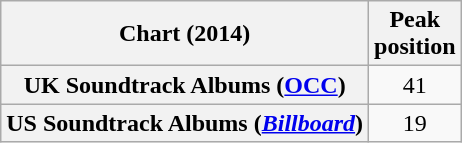<table class="wikitable sortable plainrowheaders" style="text-align:center">
<tr>
<th scope="col">Chart (2014)</th>
<th scope="col">Peak<br>position</th>
</tr>
<tr>
<th scope="row">UK Soundtrack Albums (<a href='#'>OCC</a>)</th>
<td>41</td>
</tr>
<tr>
<th scope="row">US Soundtrack Albums (<a href='#'><em>Billboard</em></a>)</th>
<td>19</td>
</tr>
</table>
